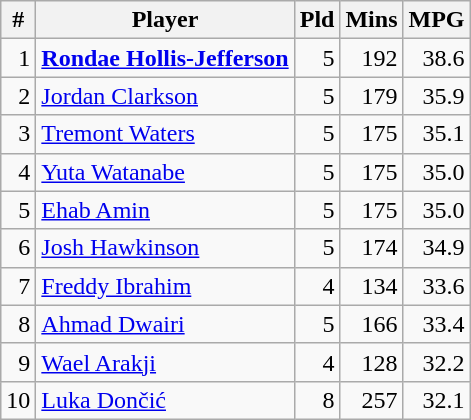<table class=wikitable style="text-align:right; display:inline-table;">
<tr>
<th>#</th>
<th>Player</th>
<th>Pld</th>
<th>Mins</th>
<th>MPG</th>
</tr>
<tr>
<td>1</td>
<td align=left> <strong><a href='#'>Rondae Hollis-Jefferson</a></strong></td>
<td>5</td>
<td>192</td>
<td>38.6</td>
</tr>
<tr>
<td>2</td>
<td align=left> <a href='#'>Jordan Clarkson</a></td>
<td>5</td>
<td>179</td>
<td>35.9</td>
</tr>
<tr>
<td>3</td>
<td align=left> <a href='#'>Tremont Waters</a></td>
<td>5</td>
<td>175</td>
<td>35.1</td>
</tr>
<tr>
<td>4</td>
<td align=left> <a href='#'>Yuta Watanabe</a></td>
<td>5</td>
<td>175</td>
<td>35.0</td>
</tr>
<tr>
<td>5</td>
<td align=left> <a href='#'>Ehab Amin</a></td>
<td>5</td>
<td>175</td>
<td>35.0</td>
</tr>
<tr>
<td>6</td>
<td align=left> <a href='#'>Josh Hawkinson</a></td>
<td>5</td>
<td>174</td>
<td>34.9</td>
</tr>
<tr>
<td>7</td>
<td align=left> <a href='#'>Freddy Ibrahim</a></td>
<td>4</td>
<td>134</td>
<td>33.6</td>
</tr>
<tr>
<td>8</td>
<td align=left> <a href='#'>Ahmad Dwairi</a></td>
<td>5</td>
<td>166</td>
<td>33.4</td>
</tr>
<tr>
<td>9</td>
<td align=left> <a href='#'>Wael Arakji</a></td>
<td>4</td>
<td>128</td>
<td>32.2</td>
</tr>
<tr>
<td>10</td>
<td align=left> <a href='#'>Luka Dončić</a></td>
<td>8</td>
<td>257</td>
<td>32.1</td>
</tr>
</table>
